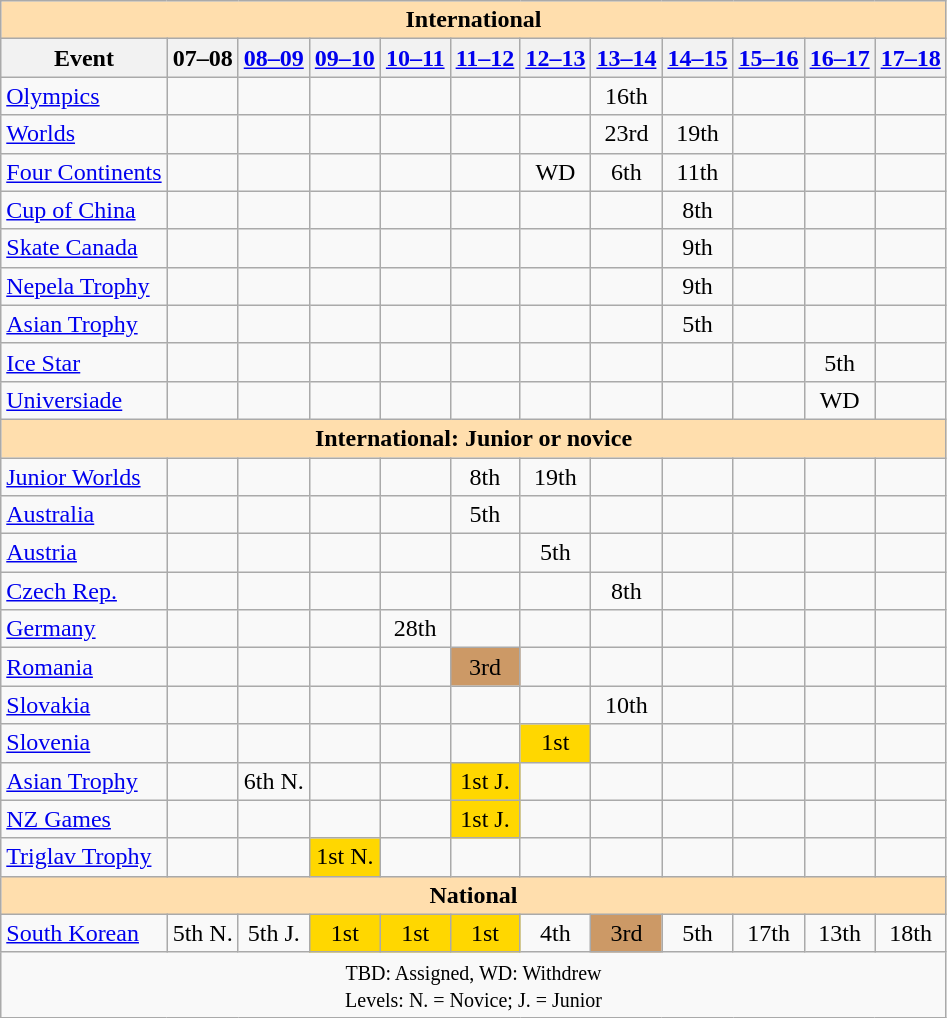<table class="wikitable" style="text-align:center">
<tr>
<th style="background-color: #ffdead; " colspan=12 align=center>International</th>
</tr>
<tr>
<th>Event</th>
<th>07–08</th>
<th><a href='#'>08–09</a></th>
<th><a href='#'>09–10</a></th>
<th><a href='#'>10–11</a></th>
<th><a href='#'>11–12</a></th>
<th><a href='#'>12–13</a></th>
<th><a href='#'>13–14</a></th>
<th><a href='#'>14–15</a></th>
<th><a href='#'>15–16</a></th>
<th><a href='#'>16–17</a></th>
<th><a href='#'>17–18</a></th>
</tr>
<tr>
<td align=left><a href='#'>Olympics</a></td>
<td></td>
<td></td>
<td></td>
<td></td>
<td></td>
<td></td>
<td>16th</td>
<td></td>
<td></td>
<td></td>
<td></td>
</tr>
<tr>
<td align=left><a href='#'>Worlds</a></td>
<td></td>
<td></td>
<td></td>
<td></td>
<td></td>
<td></td>
<td>23rd</td>
<td>19th</td>
<td></td>
<td></td>
<td></td>
</tr>
<tr>
<td align=left><a href='#'>Four Continents</a></td>
<td></td>
<td></td>
<td></td>
<td></td>
<td></td>
<td>WD</td>
<td>6th</td>
<td>11th</td>
<td></td>
<td></td>
<td></td>
</tr>
<tr>
<td align=left> <a href='#'>Cup of China</a></td>
<td></td>
<td></td>
<td></td>
<td></td>
<td></td>
<td></td>
<td></td>
<td>8th</td>
<td></td>
<td></td>
<td></td>
</tr>
<tr>
<td align=left> <a href='#'>Skate Canada</a></td>
<td></td>
<td></td>
<td></td>
<td></td>
<td></td>
<td></td>
<td></td>
<td>9th</td>
<td></td>
<td></td>
<td></td>
</tr>
<tr>
<td align=left> <a href='#'>Nepela Trophy</a></td>
<td></td>
<td></td>
<td></td>
<td></td>
<td></td>
<td></td>
<td></td>
<td>9th</td>
<td></td>
<td></td>
<td></td>
</tr>
<tr>
<td align=left><a href='#'>Asian Trophy</a></td>
<td></td>
<td></td>
<td></td>
<td></td>
<td></td>
<td></td>
<td></td>
<td>5th</td>
<td></td>
<td></td>
<td></td>
</tr>
<tr>
<td align=left><a href='#'>Ice Star</a></td>
<td></td>
<td></td>
<td></td>
<td></td>
<td></td>
<td></td>
<td></td>
<td></td>
<td></td>
<td>5th</td>
<td></td>
</tr>
<tr>
<td align=left><a href='#'>Universiade</a></td>
<td></td>
<td></td>
<td></td>
<td></td>
<td></td>
<td></td>
<td></td>
<td></td>
<td></td>
<td>WD</td>
<td></td>
</tr>
<tr>
<th style="background-color: #ffdead; " colspan=12 align=center>International: Junior or novice</th>
</tr>
<tr>
<td align=left><a href='#'>Junior Worlds</a></td>
<td></td>
<td></td>
<td></td>
<td></td>
<td>8th</td>
<td>19th</td>
<td></td>
<td></td>
<td></td>
<td></td>
<td></td>
</tr>
<tr>
<td align=left> <a href='#'>Australia</a></td>
<td></td>
<td></td>
<td></td>
<td></td>
<td>5th</td>
<td></td>
<td></td>
<td></td>
<td></td>
<td></td>
<td></td>
</tr>
<tr>
<td align=left> <a href='#'>Austria</a></td>
<td></td>
<td></td>
<td></td>
<td></td>
<td></td>
<td>5th</td>
<td></td>
<td></td>
<td></td>
<td></td>
<td></td>
</tr>
<tr>
<td align=left> <a href='#'>Czech Rep.</a></td>
<td></td>
<td></td>
<td></td>
<td></td>
<td></td>
<td></td>
<td>8th</td>
<td></td>
<td></td>
<td></td>
<td></td>
</tr>
<tr>
<td align=left> <a href='#'>Germany</a></td>
<td></td>
<td></td>
<td></td>
<td>28th</td>
<td></td>
<td></td>
<td></td>
<td></td>
<td></td>
<td></td>
<td></td>
</tr>
<tr>
<td align=left> <a href='#'>Romania</a></td>
<td></td>
<td></td>
<td></td>
<td></td>
<td bgcolor=cc9966>3rd</td>
<td></td>
<td></td>
<td></td>
<td></td>
<td></td>
<td></td>
</tr>
<tr>
<td align=left> <a href='#'>Slovakia</a></td>
<td></td>
<td></td>
<td></td>
<td></td>
<td></td>
<td></td>
<td>10th</td>
<td></td>
<td></td>
<td></td>
<td></td>
</tr>
<tr>
<td align=left> <a href='#'>Slovenia</a></td>
<td></td>
<td></td>
<td></td>
<td></td>
<td></td>
<td bgcolor=gold>1st</td>
<td></td>
<td></td>
<td></td>
<td></td>
<td></td>
</tr>
<tr>
<td align=left><a href='#'>Asian Trophy</a></td>
<td></td>
<td>6th N.</td>
<td></td>
<td></td>
<td bgcolor=gold>1st J.</td>
<td></td>
<td></td>
<td></td>
<td></td>
<td></td>
<td></td>
</tr>
<tr>
<td align=left><a href='#'>NZ Games</a></td>
<td></td>
<td></td>
<td></td>
<td></td>
<td bgcolor=gold>1st J.</td>
<td></td>
<td></td>
<td></td>
<td></td>
<td></td>
<td></td>
</tr>
<tr>
<td align=left><a href='#'>Triglav Trophy</a></td>
<td></td>
<td></td>
<td bgcolor=gold>1st N.</td>
<td></td>
<td></td>
<td></td>
<td></td>
<td></td>
<td></td>
<td></td>
<td></td>
</tr>
<tr>
<th style="background-color: #ffdead; " colspan=12 align=center>National</th>
</tr>
<tr>
<td align=left><a href='#'>South Korean</a></td>
<td>5th N.</td>
<td>5th J.</td>
<td bgcolor=gold>1st</td>
<td bgcolor=gold>1st</td>
<td bgcolor=gold>1st</td>
<td>4th</td>
<td bgcolor=cc9966>3rd</td>
<td>5th</td>
<td>17th</td>
<td>13th</td>
<td>18th</td>
</tr>
<tr>
<td colspan=12 align=center><small> TBD: Assigned, WD: Withdrew <br> Levels: N. = Novice; J. = Junior </small></td>
</tr>
</table>
